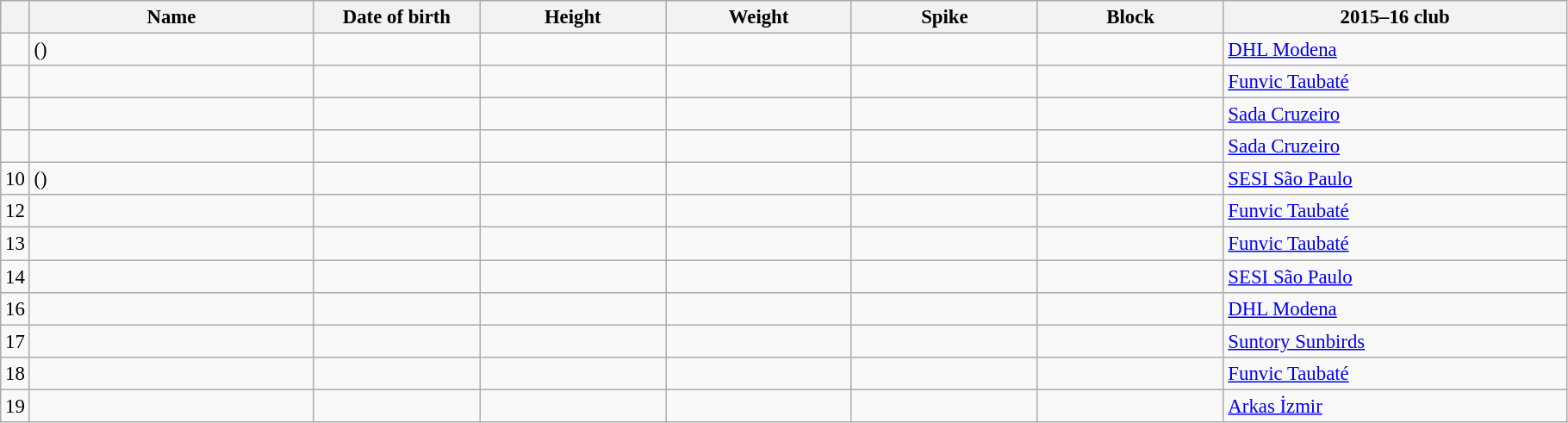<table class="wikitable sortable" style="font-size:95%; text-align:center;">
<tr>
<th></th>
<th style="width:14em">Name</th>
<th style="width:8em">Date of birth</th>
<th style="width:9em">Height</th>
<th style="width:9em">Weight</th>
<th style="width:9em">Spike</th>
<th style="width:9em">Block</th>
<th style="width:17em">2015–16 club</th>
</tr>
<tr>
<td></td>
<td style="text-align:left;"> ()</td>
<td style="text-align:right;"></td>
<td></td>
<td></td>
<td></td>
<td></td>
<td style="text-align:left;"> <a href='#'>DHL Modena</a></td>
</tr>
<tr>
<td></td>
<td style="text-align:left;"></td>
<td style="text-align:right;"></td>
<td></td>
<td></td>
<td></td>
<td></td>
<td style="text-align:left;"> <a href='#'>Funvic Taubaté</a></td>
</tr>
<tr>
<td></td>
<td style="text-align:left;"></td>
<td style="text-align:right;"></td>
<td></td>
<td></td>
<td></td>
<td></td>
<td style="text-align:left;"> <a href='#'>Sada Cruzeiro</a></td>
</tr>
<tr>
<td></td>
<td style="text-align:left;"></td>
<td style="text-align:right;"></td>
<td></td>
<td></td>
<td></td>
<td></td>
<td style="text-align:left;"> <a href='#'>Sada Cruzeiro</a></td>
</tr>
<tr>
<td>10</td>
<td style="text-align:left;"> ()</td>
<td style="text-align:right;"></td>
<td></td>
<td></td>
<td></td>
<td></td>
<td style="text-align:left;"> <a href='#'>SESI São Paulo</a></td>
</tr>
<tr>
<td>12</td>
<td style="text-align:left;"></td>
<td style="text-align:right;"></td>
<td></td>
<td></td>
<td></td>
<td></td>
<td style="text-align:left;"> <a href='#'>Funvic Taubaté</a></td>
</tr>
<tr>
<td>13</td>
<td style="text-align:left;"></td>
<td style="text-align:right;"></td>
<td></td>
<td></td>
<td></td>
<td></td>
<td style="text-align:left;"> <a href='#'>Funvic Taubaté</a></td>
</tr>
<tr>
<td>14</td>
<td style="text-align:left;"></td>
<td style="text-align:right;"></td>
<td></td>
<td></td>
<td></td>
<td></td>
<td style="text-align:left;"> <a href='#'>SESI São Paulo</a></td>
</tr>
<tr>
<td>16</td>
<td style="text-align:left;"></td>
<td style="text-align:right;"></td>
<td></td>
<td></td>
<td></td>
<td></td>
<td style="text-align:left;"> <a href='#'>DHL Modena</a></td>
</tr>
<tr>
<td>17</td>
<td style="text-align:left;"></td>
<td style="text-align:right;"></td>
<td></td>
<td></td>
<td></td>
<td></td>
<td style="text-align:left;"> <a href='#'>Suntory Sunbirds</a></td>
</tr>
<tr>
<td>18</td>
<td style="text-align:left;"></td>
<td style="text-align:right;"></td>
<td></td>
<td></td>
<td></td>
<td></td>
<td style="text-align:left;"> <a href='#'>Funvic Taubaté</a></td>
</tr>
<tr>
<td>19</td>
<td style="text-align:left;"></td>
<td style="text-align:right;"></td>
<td></td>
<td></td>
<td></td>
<td></td>
<td style="text-align:left;"> <a href='#'>Arkas İzmir</a></td>
</tr>
</table>
